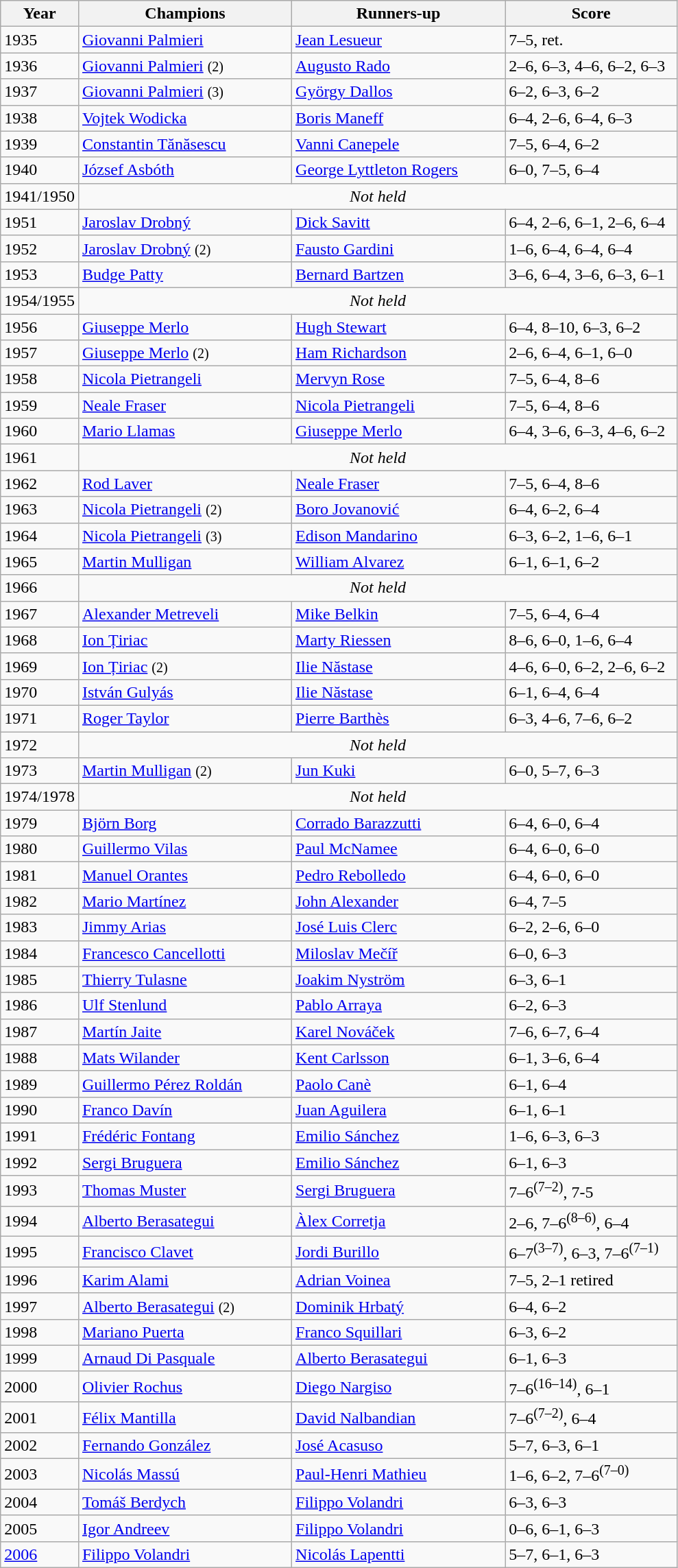<table class="wikitable">
<tr>
<th style="width:40px">Year</th>
<th style="width:200px">Champions</th>
<th style="width:200px">Runners-up</th>
<th style="width:160px" class="unsortable">Score</th>
</tr>
<tr>
<td>1935</td>
<td>  <a href='#'>Giovanni Palmieri</a></td>
<td> <a href='#'>Jean Lesueur</a></td>
<td>7–5, ret.</td>
</tr>
<tr>
<td>1936</td>
<td>  <a href='#'>Giovanni Palmieri</a> <small>(2)</small></td>
<td> <a href='#'>Augusto Rado</a></td>
<td>2–6, 6–3, 4–6, 6–2, 6–3</td>
</tr>
<tr>
<td>1937</td>
<td>  <a href='#'>Giovanni Palmieri</a> <small>(3)</small></td>
<td> <a href='#'>György Dallos</a></td>
<td>6–2, 6–3, 6–2</td>
</tr>
<tr>
<td>1938</td>
<td> <a href='#'>Vojtek Wodicka</a></td>
<td> <a href='#'>Boris Maneff</a></td>
<td>6–4, 2–6, 6–4, 6–3</td>
</tr>
<tr>
<td>1939</td>
<td> <a href='#'>Constantin Tănăsescu</a></td>
<td> <a href='#'>Vanni Canepele</a></td>
<td>7–5, 6–4, 6–2</td>
</tr>
<tr>
<td>1940</td>
<td> <a href='#'>József Asbóth</a></td>
<td> <a href='#'>George Lyttleton Rogers</a></td>
<td>6–0, 7–5, 6–4</td>
</tr>
<tr>
<td>1941/1950</td>
<td colspan=4 align=center><em>Not held</em></td>
</tr>
<tr>
<td>1951</td>
<td> <a href='#'>Jaroslav Drobný</a></td>
<td> <a href='#'>Dick Savitt</a></td>
<td>6–4, 2–6, 6–1, 2–6, 6–4</td>
</tr>
<tr>
<td>1952</td>
<td> <a href='#'>Jaroslav Drobný</a> <small>(2)</small></td>
<td> <a href='#'>Fausto Gardini</a></td>
<td>1–6, 6–4, 6–4, 6–4</td>
</tr>
<tr>
<td>1953</td>
<td> <a href='#'>Budge Patty</a></td>
<td> <a href='#'>Bernard Bartzen</a></td>
<td>3–6, 6–4, 3–6, 6–3, 6–1</td>
</tr>
<tr>
<td>1954/1955</td>
<td colspan=4 align=center><em>Not held</em></td>
</tr>
<tr>
<td>1956</td>
<td> <a href='#'>Giuseppe Merlo</a></td>
<td> <a href='#'>Hugh Stewart</a></td>
<td>6–4, 8–10, 6–3, 6–2</td>
</tr>
<tr>
<td>1957</td>
<td> <a href='#'>Giuseppe Merlo</a> <small>(2)</small></td>
<td> <a href='#'>Ham Richardson</a></td>
<td>2–6, 6–4, 6–1, 6–0</td>
</tr>
<tr>
<td>1958</td>
<td> <a href='#'>Nicola Pietrangeli</a></td>
<td> <a href='#'>Mervyn Rose</a></td>
<td>7–5, 6–4, 8–6</td>
</tr>
<tr>
<td>1959</td>
<td> <a href='#'>Neale Fraser</a></td>
<td> <a href='#'>Nicola Pietrangeli</a></td>
<td>7–5, 6–4, 8–6</td>
</tr>
<tr>
<td>1960</td>
<td> <a href='#'>Mario Llamas</a></td>
<td> <a href='#'>Giuseppe Merlo</a></td>
<td>6–4, 3–6, 6–3, 4–6, 6–2</td>
</tr>
<tr>
<td>1961</td>
<td colspan=4 align=center><em>Not held</em></td>
</tr>
<tr>
<td>1962</td>
<td> <a href='#'>Rod Laver</a></td>
<td>  <a href='#'>Neale Fraser</a></td>
<td>7–5, 6–4, 8–6</td>
</tr>
<tr>
<td>1963</td>
<td> <a href='#'>Nicola Pietrangeli</a> <small>(2)</small></td>
<td>  <a href='#'>Boro Jovanović</a></td>
<td>6–4, 6–2, 6–4</td>
</tr>
<tr>
<td>1964</td>
<td> <a href='#'>Nicola Pietrangeli</a> <small>(3)</small></td>
<td>  <a href='#'>Edison Mandarino</a></td>
<td>6–3, 6–2, 1–6, 6–1</td>
</tr>
<tr>
<td>1965</td>
<td> <a href='#'>Martin Mulligan</a></td>
<td>  <a href='#'>William Alvarez</a></td>
<td>6–1, 6–1, 6–2</td>
</tr>
<tr>
<td>1966</td>
<td colspan=4 align=center><em>Not held</em></td>
</tr>
<tr>
<td>1967</td>
<td> <a href='#'>Alexander Metreveli</a></td>
<td>  <a href='#'>Mike Belkin</a></td>
<td>7–5, 6–4, 6–4</td>
</tr>
<tr>
<td>1968</td>
<td> <a href='#'>Ion Țiriac</a></td>
<td>  <a href='#'>Marty Riessen</a></td>
<td>8–6, 6–0, 1–6, 6–4</td>
</tr>
<tr>
<td>1969</td>
<td>  <a href='#'>Ion Țiriac</a> <small>(2)</small></td>
<td> <a href='#'>Ilie Năstase</a></td>
<td>4–6, 6–0, 6–2, 2–6, 6–2</td>
</tr>
<tr>
<td>1970</td>
<td> <a href='#'>István Gulyás</a></td>
<td> <a href='#'>Ilie Năstase</a></td>
<td>6–1, 6–4, 6–4</td>
</tr>
<tr>
<td>1971</td>
<td> <a href='#'>Roger Taylor</a></td>
<td> <a href='#'>Pierre Barthès</a></td>
<td>6–3, 4–6, 7–6, 6–2</td>
</tr>
<tr>
<td>1972</td>
<td colspan=4 align=center><em>Not held</em></td>
</tr>
<tr>
<td>1973</td>
<td> <a href='#'>Martin Mulligan</a> <small>(2)</small></td>
<td> <a href='#'>Jun Kuki</a></td>
<td>6–0, 5–7, 6–3</td>
</tr>
<tr>
<td>1974/1978</td>
<td colspan=4 align=center><em>Not held</em></td>
</tr>
<tr>
<td>1979</td>
<td> <a href='#'>Björn Borg</a></td>
<td> <a href='#'>Corrado Barazzutti</a></td>
<td>6–4, 6–0, 6–4</td>
</tr>
<tr>
<td>1980</td>
<td> <a href='#'>Guillermo Vilas</a></td>
<td> <a href='#'>Paul McNamee</a></td>
<td>6–4, 6–0, 6–0</td>
</tr>
<tr>
<td>1981</td>
<td> <a href='#'>Manuel Orantes</a></td>
<td> <a href='#'>Pedro Rebolledo</a></td>
<td>6–4, 6–0, 6–0</td>
</tr>
<tr>
<td>1982</td>
<td> <a href='#'>Mario Martínez</a></td>
<td> <a href='#'>John Alexander</a></td>
<td>6–4, 7–5</td>
</tr>
<tr>
<td>1983</td>
<td> <a href='#'>Jimmy Arias</a></td>
<td> <a href='#'>José Luis Clerc</a></td>
<td>6–2, 2–6, 6–0</td>
</tr>
<tr>
<td>1984</td>
<td> <a href='#'>Francesco Cancellotti</a></td>
<td> <a href='#'>Miloslav Mečíř</a></td>
<td>6–0, 6–3</td>
</tr>
<tr>
<td>1985</td>
<td> <a href='#'>Thierry Tulasne</a></td>
<td> <a href='#'>Joakim Nyström</a></td>
<td>6–3, 6–1</td>
</tr>
<tr>
<td>1986</td>
<td> <a href='#'>Ulf Stenlund</a></td>
<td> <a href='#'>Pablo Arraya</a></td>
<td>6–2, 6–3</td>
</tr>
<tr>
<td>1987</td>
<td> <a href='#'>Martín Jaite</a></td>
<td> <a href='#'>Karel Nováček</a></td>
<td>7–6, 6–7, 6–4</td>
</tr>
<tr>
<td>1988</td>
<td> <a href='#'>Mats Wilander</a></td>
<td> <a href='#'>Kent Carlsson</a></td>
<td>6–1, 3–6, 6–4</td>
</tr>
<tr>
<td>1989</td>
<td> <a href='#'>Guillermo Pérez Roldán</a></td>
<td> <a href='#'>Paolo Canè</a></td>
<td>6–1, 6–4</td>
</tr>
<tr>
<td>1990</td>
<td> <a href='#'>Franco Davín</a></td>
<td> <a href='#'>Juan Aguilera</a></td>
<td>6–1, 6–1</td>
</tr>
<tr>
<td>1991</td>
<td> <a href='#'>Frédéric Fontang</a></td>
<td> <a href='#'>Emilio Sánchez</a></td>
<td>1–6, 6–3, 6–3</td>
</tr>
<tr>
<td>1992</td>
<td> <a href='#'>Sergi Bruguera</a></td>
<td> <a href='#'>Emilio Sánchez</a></td>
<td>6–1, 6–3</td>
</tr>
<tr>
<td>1993</td>
<td> <a href='#'>Thomas Muster</a></td>
<td> <a href='#'>Sergi Bruguera</a></td>
<td>7–6<sup>(7–2)</sup>, 7-5</td>
</tr>
<tr>
<td>1994</td>
<td> <a href='#'>Alberto Berasategui</a></td>
<td> <a href='#'>Àlex Corretja</a></td>
<td>2–6, 7–6<sup>(8–6)</sup>, 6–4</td>
</tr>
<tr>
<td>1995</td>
<td> <a href='#'>Francisco Clavet</a></td>
<td> <a href='#'>Jordi Burillo</a></td>
<td>6–7<sup>(3–7)</sup>, 6–3, 7–6<sup>(7–1)</sup></td>
</tr>
<tr>
<td>1996</td>
<td> <a href='#'>Karim Alami</a></td>
<td> <a href='#'>Adrian Voinea</a></td>
<td>7–5, 2–1 retired</td>
</tr>
<tr>
<td>1997</td>
<td> <a href='#'>Alberto Berasategui</a> <small>(2)</small></td>
<td> <a href='#'>Dominik Hrbatý</a></td>
<td>6–4, 6–2</td>
</tr>
<tr>
<td>1998</td>
<td> <a href='#'>Mariano Puerta</a></td>
<td> <a href='#'>Franco Squillari</a></td>
<td>6–3, 6–2</td>
</tr>
<tr>
<td>1999</td>
<td> <a href='#'>Arnaud Di Pasquale</a></td>
<td> <a href='#'>Alberto Berasategui</a></td>
<td>6–1, 6–3</td>
</tr>
<tr>
<td>2000</td>
<td> <a href='#'>Olivier Rochus</a></td>
<td> <a href='#'>Diego Nargiso</a></td>
<td>7–6<sup>(16–14)</sup>, 6–1</td>
</tr>
<tr>
<td>2001</td>
<td> <a href='#'>Félix Mantilla</a></td>
<td> <a href='#'>David Nalbandian</a></td>
<td>7–6<sup>(7–2)</sup>, 6–4</td>
</tr>
<tr>
<td>2002</td>
<td> <a href='#'>Fernando González</a></td>
<td> <a href='#'>José Acasuso</a></td>
<td>5–7, 6–3, 6–1</td>
</tr>
<tr>
<td>2003</td>
<td> <a href='#'>Nicolás Massú</a></td>
<td> <a href='#'>Paul-Henri Mathieu</a></td>
<td>1–6, 6–2, 7–6<sup>(7–0)</sup></td>
</tr>
<tr>
<td>2004</td>
<td> <a href='#'>Tomáš Berdych</a></td>
<td> <a href='#'>Filippo Volandri</a></td>
<td>6–3, 6–3</td>
</tr>
<tr>
<td>2005</td>
<td> <a href='#'>Igor Andreev</a></td>
<td> <a href='#'>Filippo Volandri</a></td>
<td>0–6, 6–1, 6–3</td>
</tr>
<tr>
<td><a href='#'>2006</a></td>
<td> <a href='#'>Filippo Volandri</a></td>
<td> <a href='#'>Nicolás Lapentti</a></td>
<td>5–7, 6–1, 6–3</td>
</tr>
</table>
